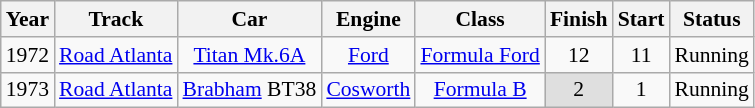<table class="wikitable" style="text-align:center; font-size:90%">
<tr>
<th>Year</th>
<th>Track</th>
<th>Car</th>
<th>Engine</th>
<th>Class</th>
<th>Finish</th>
<th>Start</th>
<th>Status</th>
</tr>
<tr>
<td>1972</td>
<td><a href='#'>Road Atlanta</a></td>
<td><a href='#'>Titan Mk.6A</a></td>
<td><a href='#'>Ford</a></td>
<td><a href='#'>Formula Ford</a></td>
<td>12</td>
<td>11</td>
<td>Running</td>
</tr>
<tr>
<td>1973</td>
<td><a href='#'>Road Atlanta</a></td>
<td><a href='#'>Brabham</a> BT38</td>
<td><a href='#'>Cosworth</a></td>
<td><a href='#'>Formula B</a></td>
<td style="background:#DFDFDF;">2</td>
<td>1</td>
<td>Running</td>
</tr>
</table>
